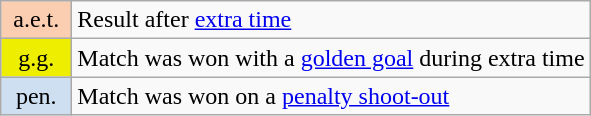<table class="wikitable">
<tr>
<td width="40px" bgcolor="#FBCEB1" align="center">a.e.t.</td>
<td>Result after <a href='#'>extra time</a></td>
</tr>
<tr>
<td width="40px" bgcolor="#eeee00" align="center">g.g.</td>
<td>Match was won with a <a href='#'>golden goal</a> during extra time</td>
</tr>
<tr>
<td width="40px" bgcolor="#cedff2" align="center">pen.</td>
<td>Match was won on a <a href='#'>penalty shoot-out</a></td>
</tr>
</table>
